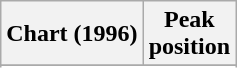<table class="wikitable plainrowheaders" style="text-align:center">
<tr>
<th>Chart (1996)</th>
<th>Peak<br>position</th>
</tr>
<tr>
</tr>
<tr>
</tr>
</table>
